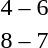<table style="text-align:center">
<tr>
<th width=200></th>
<th width=100></th>
<th width=200></th>
</tr>
<tr>
<td align=right></td>
<td>4 – 6</td>
<td align=left><strong></strong></td>
</tr>
<tr>
<td align=right><strong></strong></td>
<td>8 – 7</td>
<td align=left></td>
</tr>
</table>
